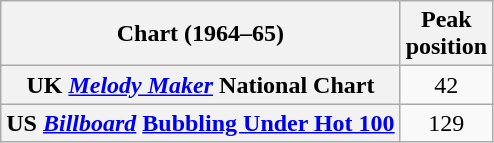<table class="wikitable sortable plainrowheaders" style="text-align:center;">
<tr>
<th scope="col">Chart (1964–65)</th>
<th scope="col">Peak<br>position</th>
</tr>
<tr>
<th scope="row">UK <em><a href='#'>Melody Maker</a></em> National Chart</th>
<td align="center">42</td>
</tr>
<tr>
<th scope="row">US <em><a href='#'>Billboard</a></em> <a href='#'>Bubbling Under Hot 100</a></th>
<td align="center">129</td>
</tr>
</table>
